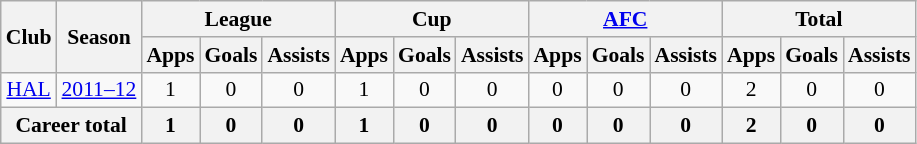<table class="wikitable" style="font-size:90%; text-align:center;">
<tr>
<th rowspan="2">Club</th>
<th rowspan="2">Season</th>
<th colspan="3">League</th>
<th colspan="3">Cup</th>
<th colspan="3"><a href='#'>AFC</a></th>
<th colspan="3">Total</th>
</tr>
<tr>
<th>Apps</th>
<th>Goals</th>
<th>Assists</th>
<th>Apps</th>
<th>Goals</th>
<th>Assists</th>
<th>Apps</th>
<th>Goals</th>
<th>Assists</th>
<th>Apps</th>
<th>Goals</th>
<th>Assists</th>
</tr>
<tr>
<td rowspan="1"><a href='#'>HAL</a></td>
<td><a href='#'>2011–12</a></td>
<td>1</td>
<td>0</td>
<td>0</td>
<td>1</td>
<td>0</td>
<td>0</td>
<td>0</td>
<td>0</td>
<td>0</td>
<td>2</td>
<td>0</td>
<td>0</td>
</tr>
<tr>
<th colspan="2">Career total</th>
<th>1</th>
<th>0</th>
<th>0</th>
<th>1</th>
<th>0</th>
<th>0</th>
<th>0</th>
<th>0</th>
<th>0</th>
<th>2</th>
<th>0</th>
<th>0</th>
</tr>
</table>
